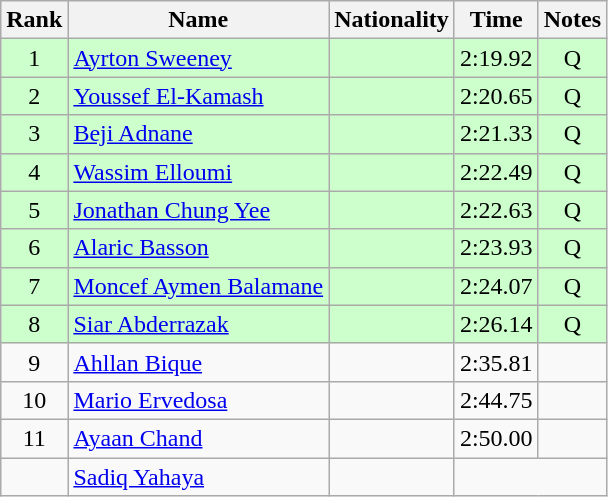<table class="wikitable sortable" style="text-align:center">
<tr>
<th>Rank</th>
<th>Name</th>
<th>Nationality</th>
<th>Time</th>
<th>Notes</th>
</tr>
<tr bgcolor=ccffcc>
<td>1</td>
<td align=left><a href='#'>Ayrton Sweeney</a></td>
<td align=left></td>
<td>2:19.92</td>
<td>Q</td>
</tr>
<tr bgcolor=ccffcc>
<td>2</td>
<td align=left><a href='#'>Youssef El-Kamash</a></td>
<td align=left></td>
<td>2:20.65</td>
<td>Q</td>
</tr>
<tr bgcolor=ccffcc>
<td>3</td>
<td align=left><a href='#'>Beji Adnane</a></td>
<td align=left></td>
<td>2:21.33</td>
<td>Q</td>
</tr>
<tr bgcolor=ccffcc>
<td>4</td>
<td align=left><a href='#'>Wassim Elloumi</a></td>
<td align=left></td>
<td>2:22.49</td>
<td>Q</td>
</tr>
<tr bgcolor=ccffcc>
<td>5</td>
<td align=left><a href='#'>Jonathan Chung Yee</a></td>
<td align=left></td>
<td>2:22.63</td>
<td>Q</td>
</tr>
<tr bgcolor=ccffcc>
<td>6</td>
<td align=left><a href='#'>Alaric Basson</a></td>
<td align=left></td>
<td>2:23.93</td>
<td>Q</td>
</tr>
<tr bgcolor=ccffcc>
<td>7</td>
<td align=left><a href='#'>Moncef Aymen Balamane</a></td>
<td align=left></td>
<td>2:24.07</td>
<td>Q</td>
</tr>
<tr bgcolor=ccffcc>
<td>8</td>
<td align=left><a href='#'>Siar Abderrazak</a></td>
<td align=left></td>
<td>2:26.14</td>
<td>Q</td>
</tr>
<tr>
<td>9</td>
<td align=left><a href='#'>Ahllan Bique</a></td>
<td align=left></td>
<td>2:35.81</td>
<td></td>
</tr>
<tr>
<td>10</td>
<td align=left><a href='#'>Mario Ervedosa</a></td>
<td align=left></td>
<td>2:44.75</td>
<td></td>
</tr>
<tr>
<td>11</td>
<td align=left><a href='#'>Ayaan Chand</a></td>
<td align=left></td>
<td>2:50.00</td>
<td></td>
</tr>
<tr>
<td></td>
<td align=left><a href='#'>Sadiq Yahaya</a></td>
<td align=left></td>
<td colspan=2></td>
</tr>
</table>
